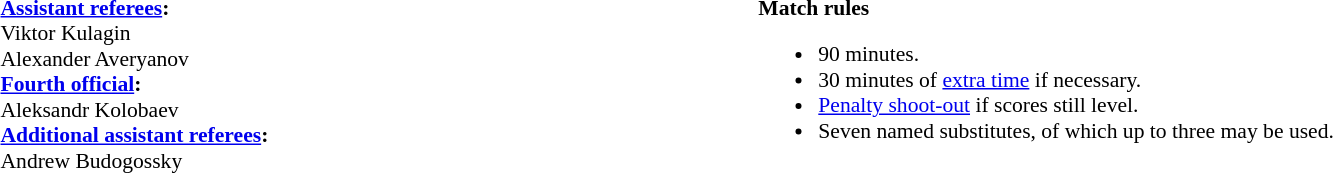<table width=100% style="font-size:90%">
<tr>
<td><br><strong><a href='#'>Assistant referees</a>:</strong>
<br>Viktor Kulagin
<br>Alexander Averyanov
<br><strong><a href='#'>Fourth official</a>:</strong>
<br>Aleksandr Kolobaev
<br><strong><a href='#'>Additional assistant referees</a>:</strong>
<br>Andrew Budogossky</td>
<td style="width:60%; vertical-align:top;"><br><strong>Match rules</strong><ul><li>90 minutes.</li><li>30 minutes of <a href='#'>extra time</a> if necessary.</li><li><a href='#'>Penalty shoot-out</a> if scores still level.</li><li>Seven named substitutes, of which up to three may be used.</li></ul></td>
</tr>
</table>
